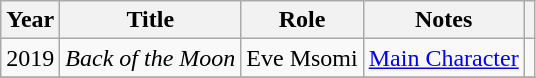<table class="wikitable">
<tr>
<th>Year</th>
<th>Title</th>
<th>Role</th>
<th>Notes</th>
<th></th>
</tr>
<tr>
<td>2019</td>
<td><em>Back of the Moon</em></td>
<td>Eve Msomi</td>
<td><a href='#'>Main Character</a></td>
<td></td>
</tr>
<tr>
</tr>
</table>
